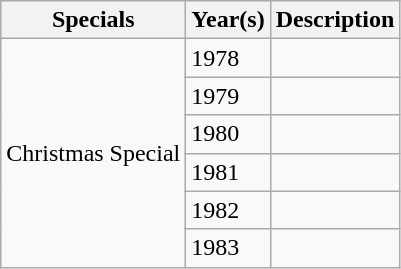<table class="wikitable sortable">
<tr>
<th>Specials</th>
<th>Year(s)</th>
<th>Description</th>
</tr>
<tr>
<td rowspan="6">Christmas Special</td>
<td>1978</td>
<td></td>
</tr>
<tr>
<td>1979</td>
<td></td>
</tr>
<tr>
<td>1980</td>
<td></td>
</tr>
<tr>
<td>1981</td>
<td></td>
</tr>
<tr>
<td>1982</td>
<td></td>
</tr>
<tr>
<td>1983</td>
<td></td>
</tr>
</table>
